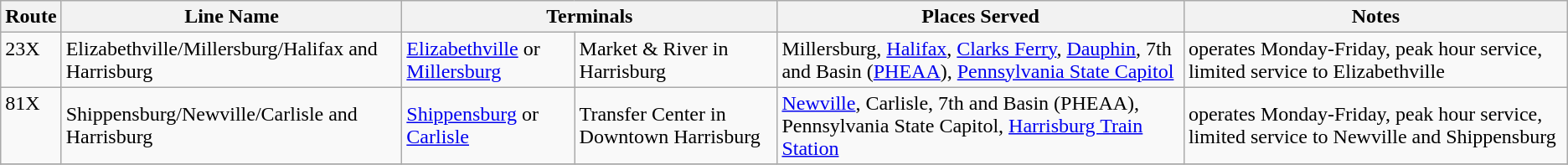<table class=wikitable>
<tr>
<th>Route</th>
<th>Line Name</th>
<th colspan=2>Terminals</th>
<th>Places Served</th>
<th>Notes</th>
</tr>
<tr>
<td valign=top><div>23X</div></td>
<td>Elizabethville/Millersburg/Halifax and Harrisburg</td>
<td><a href='#'>Elizabethville</a> or <a href='#'>Millersburg</a></td>
<td>Market & River in Harrisburg</td>
<td>Millersburg, <a href='#'>Halifax</a>, <a href='#'>Clarks Ferry</a>, <a href='#'>Dauphin</a>, 7th and Basin (<a href='#'>PHEAA</a>), <a href='#'>Pennsylvania State Capitol</a></td>
<td>operates Monday-Friday, peak hour service, limited service to Elizabethville</td>
</tr>
<tr>
<td valign=top><div>81X</div></td>
<td>Shippensburg/Newville/Carlisle and Harrisburg</td>
<td><a href='#'>Shippensburg</a> or <a href='#'>Carlisle</a></td>
<td>Transfer Center in Downtown Harrisburg</td>
<td><a href='#'>Newville</a>, Carlisle, 7th and Basin (PHEAA), Pennsylvania State Capitol, <a href='#'>Harrisburg Train Station</a></td>
<td>operates Monday-Friday, peak hour service, limited service to Newville and Shippensburg</td>
</tr>
<tr>
</tr>
</table>
